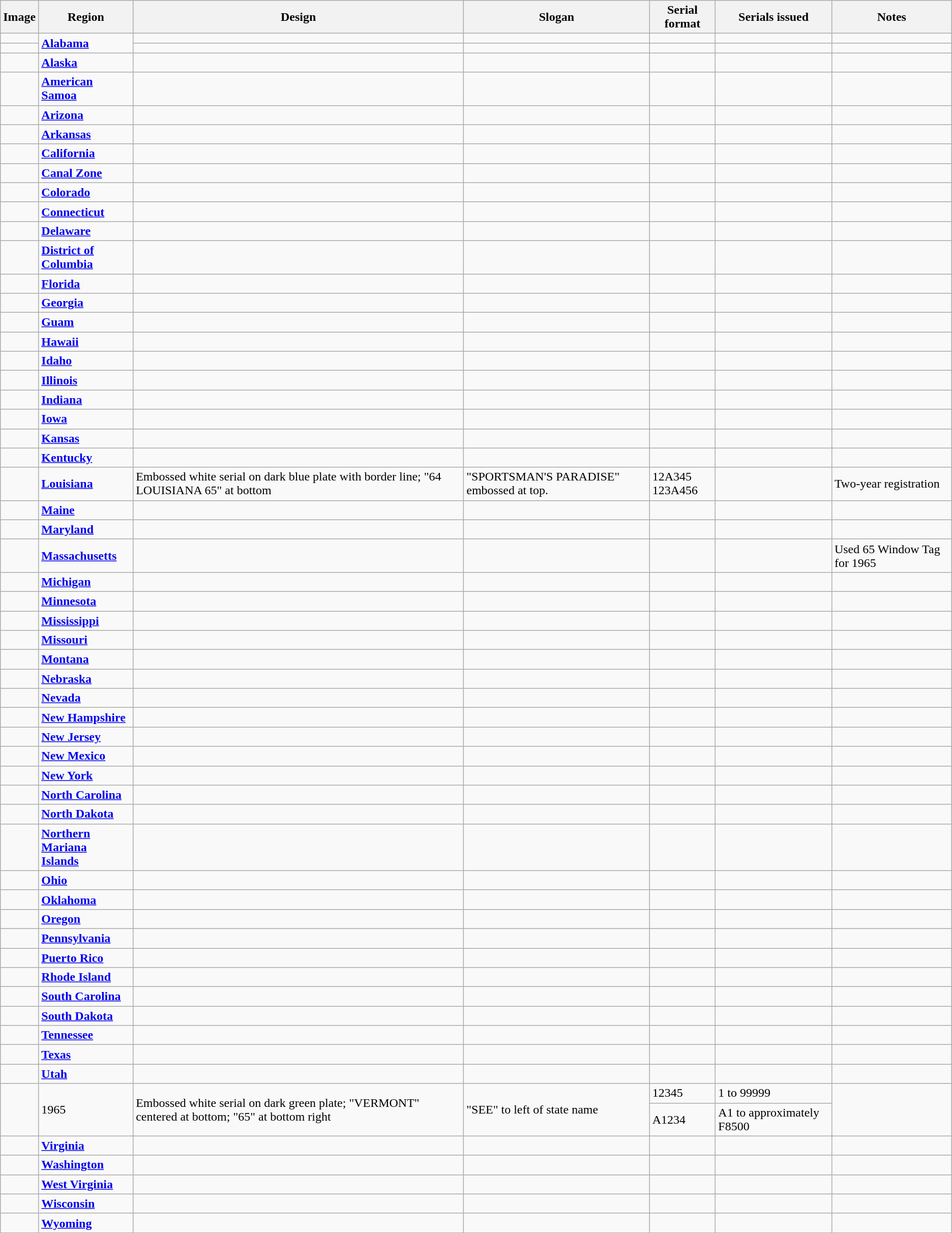<table class="wikitable">
<tr>
<th>Image</th>
<th>Region</th>
<th>Design</th>
<th>Slogan</th>
<th>Serial format</th>
<th>Serials issued</th>
<th>Notes</th>
</tr>
<tr>
<td></td>
<td rowspan=2><strong><a href='#'>Alabama</a></strong></td>
<td></td>
<td></td>
<td></td>
<td></td>
<td></td>
</tr>
<tr>
<td></td>
<td></td>
<td></td>
<td></td>
<td></td>
<td></td>
</tr>
<tr>
<td></td>
<td><strong><a href='#'>Alaska</a></strong></td>
<td></td>
<td></td>
<td></td>
<td></td>
<td></td>
</tr>
<tr>
<td></td>
<td><strong><a href='#'>American Samoa</a></strong></td>
<td></td>
<td></td>
<td></td>
<td></td>
<td></td>
</tr>
<tr>
<td></td>
<td><strong><a href='#'>Arizona</a></strong></td>
<td></td>
<td></td>
<td></td>
<td></td>
<td></td>
</tr>
<tr>
<td></td>
<td><strong><a href='#'>Arkansas</a></strong></td>
<td></td>
<td></td>
<td></td>
<td></td>
<td></td>
</tr>
<tr>
<td></td>
<td><strong><a href='#'>California</a></strong></td>
<td></td>
<td></td>
<td></td>
<td></td>
<td></td>
</tr>
<tr>
<td></td>
<td><strong><a href='#'>Canal Zone</a></strong></td>
<td></td>
<td></td>
<td></td>
<td></td>
<td></td>
</tr>
<tr>
<td></td>
<td><strong><a href='#'>Colorado</a></strong></td>
<td></td>
<td></td>
<td></td>
<td></td>
<td></td>
</tr>
<tr>
<td></td>
<td><strong><a href='#'>Connecticut</a></strong></td>
<td></td>
<td></td>
<td></td>
<td></td>
<td></td>
</tr>
<tr>
<td></td>
<td><strong><a href='#'>Delaware</a></strong></td>
<td></td>
<td></td>
<td></td>
<td></td>
<td></td>
</tr>
<tr>
<td></td>
<td><strong><a href='#'>District of<br>Columbia</a></strong></td>
<td></td>
<td></td>
<td></td>
<td></td>
<td></td>
</tr>
<tr>
<td></td>
<td><strong><a href='#'>Florida</a></strong></td>
<td></td>
<td></td>
<td></td>
<td></td>
<td></td>
</tr>
<tr>
<td></td>
<td><strong><a href='#'>Georgia</a></strong></td>
<td></td>
<td></td>
<td></td>
<td></td>
<td></td>
</tr>
<tr>
<td></td>
<td><strong><a href='#'>Guam</a></strong></td>
<td></td>
<td></td>
<td></td>
<td></td>
<td></td>
</tr>
<tr>
<td></td>
<td><strong><a href='#'>Hawaii</a></strong></td>
<td></td>
<td></td>
<td></td>
<td></td>
<td></td>
</tr>
<tr>
<td></td>
<td><strong><a href='#'>Idaho</a></strong></td>
<td></td>
<td></td>
<td></td>
<td></td>
<td></td>
</tr>
<tr>
<td></td>
<td><strong><a href='#'>Illinois</a></strong></td>
<td></td>
<td></td>
<td></td>
<td></td>
<td></td>
</tr>
<tr>
<td></td>
<td><strong><a href='#'>Indiana</a></strong></td>
<td></td>
<td></td>
<td></td>
<td></td>
<td></td>
</tr>
<tr>
<td></td>
<td><strong><a href='#'>Iowa</a></strong></td>
<td></td>
<td></td>
<td></td>
<td></td>
<td></td>
</tr>
<tr>
<td></td>
<td><strong><a href='#'>Kansas</a></strong></td>
<td></td>
<td></td>
<td></td>
<td></td>
<td></td>
</tr>
<tr>
<td></td>
<td><strong><a href='#'>Kentucky</a></strong></td>
<td></td>
<td></td>
<td></td>
<td></td>
<td></td>
</tr>
<tr>
<td></td>
<td><strong><a href='#'>Louisiana</a></strong></td>
<td>Embossed white serial on dark blue plate with border line; "64 LOUISIANA 65" at bottom</td>
<td>"SPORTSMAN'S PARADISE" embossed at top.</td>
<td>12A345<br>123A456</td>
<td></td>
<td>Two-year registration</td>
</tr>
<tr>
<td></td>
<td><strong><a href='#'>Maine</a></strong></td>
<td></td>
<td></td>
<td></td>
<td></td>
<td></td>
</tr>
<tr>
<td></td>
<td><strong><a href='#'>Maryland</a></strong></td>
<td></td>
<td></td>
<td></td>
<td></td>
<td></td>
</tr>
<tr>
<td></td>
<td><strong><a href='#'>Massachusetts</a></strong></td>
<td></td>
<td></td>
<td></td>
<td></td>
<td>Used 65 Window Tag for 1965</td>
</tr>
<tr>
<td></td>
<td><strong><a href='#'>Michigan</a></strong></td>
<td></td>
<td></td>
<td></td>
<td></td>
<td></td>
</tr>
<tr>
<td></td>
<td><strong><a href='#'>Minnesota</a></strong></td>
<td></td>
<td></td>
<td></td>
<td></td>
<td></td>
</tr>
<tr>
<td></td>
<td><strong><a href='#'>Mississippi</a></strong></td>
<td></td>
<td></td>
<td></td>
<td></td>
<td></td>
</tr>
<tr>
<td></td>
<td><strong><a href='#'>Missouri</a></strong></td>
<td></td>
<td></td>
<td></td>
<td></td>
<td></td>
</tr>
<tr>
<td></td>
<td><strong><a href='#'>Montana</a></strong></td>
<td></td>
<td></td>
<td></td>
<td></td>
<td></td>
</tr>
<tr>
<td></td>
<td><strong><a href='#'>Nebraska</a></strong></td>
<td></td>
<td></td>
<td></td>
<td></td>
<td></td>
</tr>
<tr>
<td></td>
<td><strong><a href='#'>Nevada</a></strong></td>
<td></td>
<td></td>
<td></td>
<td></td>
<td></td>
</tr>
<tr>
<td></td>
<td><strong><a href='#'>New Hampshire</a></strong></td>
<td></td>
<td></td>
<td></td>
<td></td>
<td></td>
</tr>
<tr>
<td></td>
<td><strong><a href='#'>New Jersey</a></strong></td>
<td></td>
<td></td>
<td></td>
<td></td>
<td></td>
</tr>
<tr>
<td></td>
<td><strong><a href='#'>New Mexico</a></strong></td>
<td></td>
<td></td>
<td></td>
<td></td>
<td></td>
</tr>
<tr>
<td></td>
<td><strong><a href='#'>New York</a></strong></td>
<td></td>
<td></td>
<td></td>
<td></td>
<td></td>
</tr>
<tr>
<td></td>
<td><strong><a href='#'>North Carolina</a></strong></td>
<td></td>
<td></td>
<td></td>
<td></td>
<td></td>
</tr>
<tr>
<td></td>
<td><strong><a href='#'>North Dakota</a></strong></td>
<td></td>
<td></td>
<td></td>
<td></td>
<td></td>
</tr>
<tr>
<td></td>
<td><strong><a href='#'>Northern Mariana<br> Islands</a></strong></td>
<td></td>
<td></td>
<td></td>
<td></td>
<td></td>
</tr>
<tr>
<td></td>
<td><strong><a href='#'>Ohio</a></strong></td>
<td></td>
<td></td>
<td></td>
<td></td>
<td></td>
</tr>
<tr>
<td></td>
<td><strong><a href='#'>Oklahoma</a></strong></td>
<td></td>
<td></td>
<td></td>
<td></td>
<td></td>
</tr>
<tr>
<td></td>
<td><strong><a href='#'>Oregon</a></strong></td>
<td></td>
<td></td>
<td></td>
<td></td>
<td></td>
</tr>
<tr>
<td></td>
<td><strong><a href='#'>Pennsylvania</a></strong></td>
<td></td>
<td></td>
<td></td>
<td></td>
<td></td>
</tr>
<tr>
<td></td>
<td><strong><a href='#'>Puerto Rico</a></strong></td>
<td></td>
<td></td>
<td></td>
<td></td>
<td></td>
</tr>
<tr>
<td></td>
<td><strong><a href='#'>Rhode Island</a></strong></td>
<td></td>
<td></td>
<td></td>
<td></td>
<td></td>
</tr>
<tr>
<td></td>
<td><strong><a href='#'>South Carolina</a></strong></td>
<td></td>
<td></td>
<td></td>
<td></td>
<td></td>
</tr>
<tr>
<td></td>
<td><strong><a href='#'>South Dakota</a></strong></td>
<td></td>
<td></td>
<td></td>
<td></td>
<td></td>
</tr>
<tr>
<td></td>
<td><strong><a href='#'>Tennessee</a></strong></td>
<td></td>
<td></td>
<td></td>
<td></td>
<td></td>
</tr>
<tr>
<td></td>
<td><strong><a href='#'>Texas</a></strong></td>
<td></td>
<td></td>
<td></td>
<td></td>
<td></td>
</tr>
<tr>
<td></td>
<td><strong><a href='#'>Utah</a></strong></td>
<td></td>
<td></td>
<td></td>
<td></td>
<td></td>
</tr>
<tr>
<td rowspan="2"></td>
<td rowspan="2">1965</td>
<td rowspan="2">Embossed white serial on dark green plate; "VERMONT" centered at bottom; "65" at bottom right</td>
<td rowspan="2">"SEE" to left of state name</td>
<td>12345</td>
<td>1 to 99999</td>
<td rowspan="2"></td>
</tr>
<tr>
<td>A1234</td>
<td>A1 to approximately F8500</td>
</tr>
<tr>
<td></td>
<td><strong><a href='#'>Virginia</a></strong></td>
<td></td>
<td></td>
<td></td>
<td></td>
<td></td>
</tr>
<tr>
<td></td>
<td><strong><a href='#'>Washington</a></strong></td>
<td></td>
<td></td>
<td></td>
<td></td>
<td></td>
</tr>
<tr>
<td></td>
<td><strong><a href='#'>West Virginia</a></strong></td>
<td></td>
<td></td>
<td></td>
<td></td>
<td></td>
</tr>
<tr>
<td></td>
<td><strong><a href='#'>Wisconsin</a></strong></td>
<td></td>
<td></td>
<td></td>
<td></td>
<td></td>
</tr>
<tr>
<td></td>
<td><strong><a href='#'>Wyoming</a></strong></td>
<td></td>
<td></td>
<td></td>
<td></td>
<td></td>
</tr>
</table>
